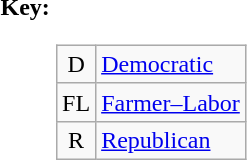<table>
<tr valign=top>
<th>Key:</th>
<td><br><table class=wikitable>
<tr>
<td align=center >D</td>
<td><a href='#'>Democratic</a></td>
</tr>
<tr>
<td align=center >FL</td>
<td><a href='#'>Farmer–Labor</a></td>
</tr>
<tr>
<td align=center >R</td>
<td><a href='#'>Republican</a></td>
</tr>
</table>
</td>
</tr>
</table>
